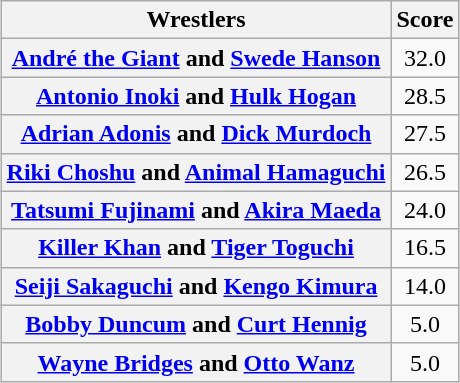<table class="wikitable" style="margin: 1em auto 1em auto;text-align:center">
<tr>
<th>Wrestlers</th>
<th>Score</th>
</tr>
<tr>
<th><a href='#'>André the Giant</a> and <a href='#'>Swede Hanson</a></th>
<td>32.0</td>
</tr>
<tr>
<th><a href='#'>Antonio Inoki</a> and <a href='#'>Hulk Hogan</a></th>
<td>28.5</td>
</tr>
<tr>
<th><a href='#'>Adrian Adonis</a> and <a href='#'>Dick Murdoch</a></th>
<td>27.5</td>
</tr>
<tr>
<th><a href='#'>Riki Choshu</a> and <a href='#'>Animal Hamaguchi</a></th>
<td>26.5</td>
</tr>
<tr>
<th><a href='#'>Tatsumi Fujinami</a> and <a href='#'>Akira Maeda</a></th>
<td>24.0</td>
</tr>
<tr>
<th><a href='#'>Killer Khan</a> and <a href='#'>Tiger Toguchi</a></th>
<td>16.5</td>
</tr>
<tr>
<th><a href='#'>Seiji Sakaguchi</a> and <a href='#'>Kengo Kimura</a></th>
<td>14.0</td>
</tr>
<tr>
<th><a href='#'>Bobby Duncum</a> and <a href='#'>Curt Hennig</a></th>
<td>5.0</td>
</tr>
<tr>
<th><a href='#'>Wayne Bridges</a> and <a href='#'>Otto Wanz</a></th>
<td>5.0</td>
</tr>
</table>
